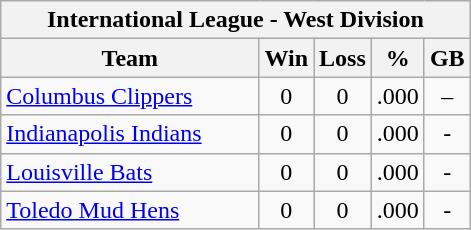<table class="wikitable">
<tr>
<th colspan="5">International League - West Division</th>
</tr>
<tr>
<th width="55%">Team</th>
<th>Win</th>
<th>Loss</th>
<th>%</th>
<th>GB</th>
</tr>
<tr align=center>
<td align=left><a href='#'>Columbus Clippers</a></td>
<td>0</td>
<td>0</td>
<td>.000</td>
<td>–</td>
</tr>
<tr align=center>
<td align=left><a href='#'>Indianapolis Indians</a></td>
<td>0</td>
<td>0</td>
<td>.000</td>
<td>-</td>
</tr>
<tr align=center>
<td align=left><a href='#'>Louisville Bats</a></td>
<td>0</td>
<td>0</td>
<td>.000</td>
<td>-</td>
</tr>
<tr align=center>
<td align=left><a href='#'>Toledo Mud Hens</a></td>
<td>0</td>
<td>0</td>
<td>.000</td>
<td>-</td>
</tr>
</table>
